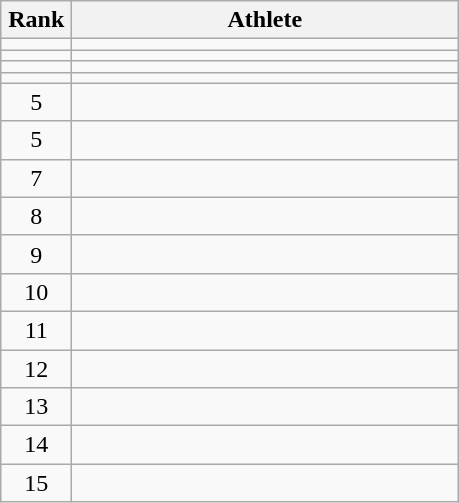<table class="wikitable" style="text-align: center;">
<tr>
<th width=40>Rank</th>
<th width=250>Athlete</th>
</tr>
<tr>
<td></td>
<td align="left"></td>
</tr>
<tr>
<td></td>
<td align="left"></td>
</tr>
<tr>
<td></td>
<td align="left"></td>
</tr>
<tr>
<td></td>
<td align="left"></td>
</tr>
<tr>
<td>5</td>
<td align="left"></td>
</tr>
<tr>
<td>5</td>
<td align="left"></td>
</tr>
<tr>
<td>7</td>
<td align="left"></td>
</tr>
<tr>
<td>8</td>
<td align="left"></td>
</tr>
<tr>
<td>9</td>
<td align="left"></td>
</tr>
<tr>
<td>10</td>
<td align="left"></td>
</tr>
<tr>
<td>11</td>
<td align="left"></td>
</tr>
<tr>
<td>12</td>
<td align="left"></td>
</tr>
<tr>
<td>13</td>
<td align="left"></td>
</tr>
<tr>
<td>14</td>
<td align="left"></td>
</tr>
<tr>
<td>15</td>
<td align="left"></td>
</tr>
</table>
